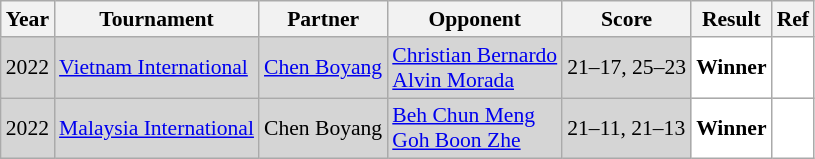<table class="sortable wikitable" style="font-size: 90%">
<tr>
<th>Year</th>
<th>Tournament</th>
<th>Partner</th>
<th>Opponent</th>
<th>Score</th>
<th>Result</th>
<th>Ref</th>
</tr>
<tr style="background:#D5D5D5">
<td align="center">2022</td>
<td align="left"><a href='#'>Vietnam International</a></td>
<td align="left"> <a href='#'>Chen Boyang</a></td>
<td align="left"> <a href='#'>Christian Bernardo</a><br> <a href='#'>Alvin Morada</a></td>
<td align="left">21–17, 25–23</td>
<td style="text-align:left; background:white"> <strong>Winner</strong></td>
<td align="center"; bgcolor="white"></td>
</tr>
<tr style="background:#D5D5D5">
<td align="center">2022</td>
<td align="left"><a href='#'>Malaysia International</a></td>
<td align="left"> Chen Boyang</td>
<td align="left"> <a href='#'>Beh Chun Meng</a><br> <a href='#'>Goh Boon Zhe</a></td>
<td align="left">21–11, 21–13</td>
<td style="text-align:left; background:white"> <strong>Winner</strong></td>
<td align="center"; bgcolor="white"></td>
</tr>
</table>
